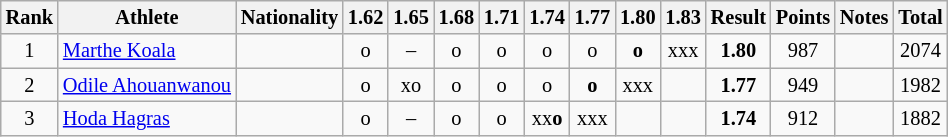<table class="wikitable sortable" style="text-align:center; font-size:85%">
<tr>
<th>Rank</th>
<th>Athlete</th>
<th>Nationality</th>
<th>1.62</th>
<th>1.65</th>
<th>1.68</th>
<th>1.71</th>
<th>1.74</th>
<th>1.77</th>
<th>1.80</th>
<th>1.83</th>
<th>Result</th>
<th>Points</th>
<th>Notes</th>
<th>Total</th>
</tr>
<tr>
<td>1</td>
<td align="left"><a href='#'>Marthe Koala</a></td>
<td align=left></td>
<td>o</td>
<td>–</td>
<td>o</td>
<td>o</td>
<td>o</td>
<td>o</td>
<td><strong>o</strong></td>
<td>xxx</td>
<td><strong>1.80</strong></td>
<td>987</td>
<td></td>
<td>2074</td>
</tr>
<tr>
<td>2</td>
<td align="left"><a href='#'>Odile Ahouanwanou</a></td>
<td align=left></td>
<td>o</td>
<td>xo</td>
<td>o</td>
<td>o</td>
<td>o</td>
<td><strong>o</strong></td>
<td>xxx</td>
<td></td>
<td><strong>1.77</strong></td>
<td>949</td>
<td></td>
<td>1982</td>
</tr>
<tr>
<td>3</td>
<td align="left"><a href='#'>Hoda Hagras</a></td>
<td align=left></td>
<td>o</td>
<td>–</td>
<td>o</td>
<td>o</td>
<td>xx<strong>o</strong></td>
<td>xxx</td>
<td></td>
<td></td>
<td><strong>1.74</strong></td>
<td>912</td>
<td></td>
<td>1882</td>
</tr>
</table>
